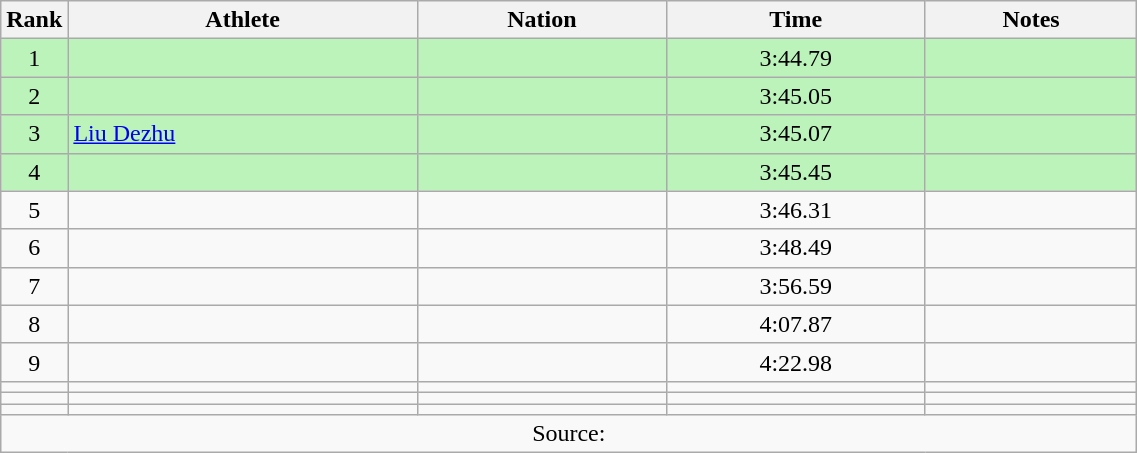<table class="wikitable sortable" style="text-align:center;width: 60%;">
<tr>
<th scope="col" style="width: 10px;">Rank</th>
<th scope="col">Athlete</th>
<th scope="col">Nation</th>
<th scope="col">Time</th>
<th scope="col">Notes</th>
</tr>
<tr bgcolor=bbf3bb>
<td>1</td>
<td align=left></td>
<td align=left></td>
<td>3:44.79</td>
<td></td>
</tr>
<tr bgcolor=bbf3bb>
<td>2</td>
<td align=left></td>
<td align=left></td>
<td>3:45.05</td>
<td></td>
</tr>
<tr bgcolor=bbf3bb>
<td>3</td>
<td align=left><a href='#'>Liu Dezhu</a></td>
<td align=left></td>
<td>3:45.07</td>
<td></td>
</tr>
<tr bgcolor=bbf3bb>
<td>4</td>
<td align=left></td>
<td align=left></td>
<td>3:45.45</td>
<td></td>
</tr>
<tr>
<td>5</td>
<td align=left></td>
<td align=left></td>
<td>3:46.31</td>
<td></td>
</tr>
<tr>
<td>6</td>
<td align=left></td>
<td align=left></td>
<td>3:48.49</td>
<td></td>
</tr>
<tr>
<td>7</td>
<td align=left></td>
<td align=left></td>
<td>3:56.59</td>
<td></td>
</tr>
<tr>
<td>8</td>
<td align=left></td>
<td align=left></td>
<td>4:07.87</td>
<td></td>
</tr>
<tr>
<td>9</td>
<td align=left></td>
<td align=left></td>
<td>4:22.98</td>
<td></td>
</tr>
<tr>
<td></td>
<td align=left></td>
<td align=left></td>
<td></td>
<td></td>
</tr>
<tr>
<td></td>
<td align=left></td>
<td align=left></td>
<td></td>
<td></td>
</tr>
<tr>
<td></td>
<td align=left></td>
<td align=left></td>
<td></td>
<td></td>
</tr>
<tr class="sortbottom">
<td colspan="5">Source:</td>
</tr>
</table>
